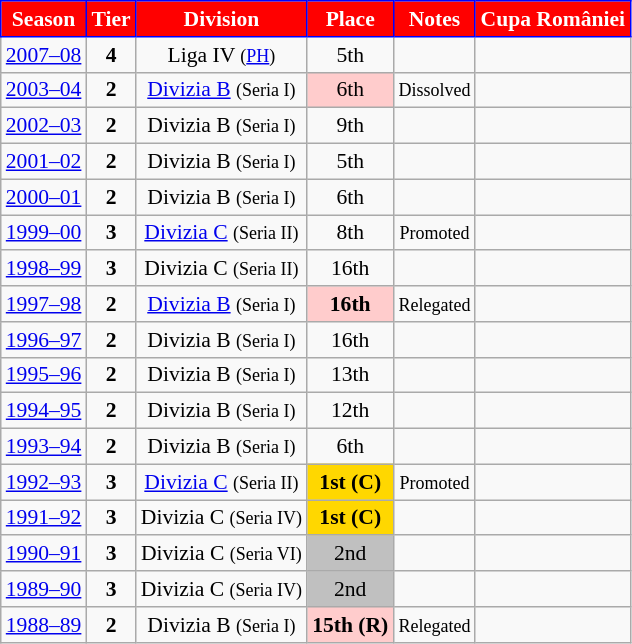<table class="wikitable" style="text-align:center; font-size:90%">
<tr>
<th style="background:#FF0000;color:#FFFFFF;border:1px solid #0000FF">Season</th>
<th style="background:#FF0000;color:#FFFFFF;border:1px solid #0000FF">Tier</th>
<th style="background:#FF0000;color:#FFFFFF;border:1px solid #0000FF">Division</th>
<th style="background:#FF0000;color:#FFFFFF;border:1px solid #0000FF">Place</th>
<th style="background:#FF0000;color:#FFFFFF;border:1px solid #0000FF">Notes</th>
<th style="background:#FF0000;color:#FFFFFF;border:1px solid #0000FF">Cupa României</th>
</tr>
<tr>
<td><a href='#'>2007–08</a></td>
<td><strong>4</strong></td>
<td>Liga IV <small>(<a href='#'>PH</a>)</small></td>
<td>5th</td>
<td></td>
<td></td>
</tr>
<tr>
<td><a href='#'>2003–04</a></td>
<td><strong>2</strong></td>
<td><a href='#'>Divizia B</a> <small>(Seria I)</small></td>
<td align=center bgcolor=#FFCCCC>6th</td>
<td><small>Dissolved</small></td>
<td></td>
</tr>
<tr>
<td><a href='#'>2002–03</a></td>
<td><strong>2</strong></td>
<td>Divizia B <small>(Seria I)</small></td>
<td>9th</td>
<td></td>
<td></td>
</tr>
<tr>
<td><a href='#'>2001–02</a></td>
<td><strong>2</strong></td>
<td>Divizia B <small>(Seria I)</small></td>
<td>5th</td>
<td></td>
<td></td>
</tr>
<tr>
<td><a href='#'>2000–01</a></td>
<td><strong>2</strong></td>
<td>Divizia B <small>(Seria I)</small></td>
<td>6th</td>
<td></td>
<td></td>
</tr>
<tr>
<td><a href='#'>1999–00</a></td>
<td><strong>3</strong></td>
<td><a href='#'>Divizia C</a> <small>(Seria II)</small></td>
<td>8th</td>
<td><small>Promoted</small></td>
<td></td>
</tr>
<tr>
<td><a href='#'>1998–99</a></td>
<td><strong>3</strong></td>
<td>Divizia C <small>(Seria II)</small></td>
<td>16th</td>
<td></td>
<td></td>
</tr>
<tr>
<td><a href='#'>1997–98</a></td>
<td><strong>2</strong></td>
<td><a href='#'>Divizia B</a> <small>(Seria I)</small></td>
<td align=center bgcolor=#FFCCCC><strong>16th</strong></td>
<td><small>Relegated</small></td>
<td></td>
</tr>
<tr>
<td><a href='#'>1996–97</a></td>
<td><strong>2</strong></td>
<td>Divizia B <small>(Seria I)</small></td>
<td>16th</td>
<td></td>
<td></td>
</tr>
<tr>
<td><a href='#'>1995–96</a></td>
<td><strong>2</strong></td>
<td>Divizia B <small>(Seria I)</small></td>
<td>13th</td>
<td></td>
<td></td>
</tr>
<tr>
<td><a href='#'>1994–95</a></td>
<td><strong>2</strong></td>
<td>Divizia B <small>(Seria I)</small></td>
<td>12th</td>
<td></td>
<td></td>
</tr>
<tr>
<td><a href='#'>1993–94</a></td>
<td><strong>2</strong></td>
<td>Divizia B <small>(Seria I)</small></td>
<td>6th</td>
<td></td>
<td></td>
</tr>
<tr>
<td><a href='#'>1992–93</a></td>
<td><strong>3</strong></td>
<td><a href='#'>Divizia C</a> <small>(Seria II)</small></td>
<td align=center bgcolor=gold><strong>1st (C)</strong></td>
<td><small>Promoted</small></td>
<td></td>
</tr>
<tr>
<td><a href='#'>1991–92</a></td>
<td><strong>3</strong></td>
<td>Divizia C <small>(Seria IV)</small></td>
<td align=center bgcolor=gold><strong>1st (C)</strong></td>
<td></td>
<td></td>
</tr>
<tr>
<td><a href='#'>1990–91</a></td>
<td><strong>3</strong></td>
<td>Divizia C <small>(Seria VI)</small></td>
<td align=center bgcolor=silver>2nd</td>
<td></td>
<td></td>
</tr>
<tr>
<td><a href='#'>1989–90</a></td>
<td><strong>3</strong></td>
<td>Divizia C <small>(Seria IV)</small></td>
<td align=center bgcolor=silver>2nd</td>
<td></td>
<td></td>
</tr>
<tr>
<td><a href='#'>1988–89</a></td>
<td><strong>2</strong></td>
<td>Divizia B <small>(Seria I)</small></td>
<td align=center bgcolor=#FFCCCC><strong>15th (R)</strong></td>
<td><small>Relegated</small></td>
<td></td>
</tr>
</table>
